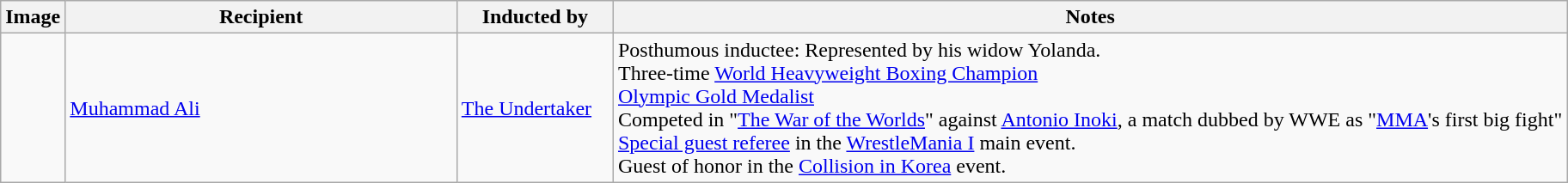<table class="wikitable">
<tr>
<th class="unsortable">Image</th>
<th style="width:25%;">Recipient<br></th>
<th style="width:10%;">Inducted by</th>
<th class="unsortable">Notes</th>
</tr>
<tr>
<td></td>
<td><a href='#'>Muhammad Ali</a><br></td>
<td><a href='#'>The Undertaker</a></td>
<td>Posthumous inductee: Represented by his widow Yolanda.<br>Three-time <a href='#'>World Heavyweight Boxing Champion</a><br><a href='#'>Olympic Gold Medalist</a><br>Competed in "<a href='#'>The War of the Worlds</a>" against <a href='#'>Antonio Inoki</a>, a match dubbed by WWE as "<a href='#'>MMA</a>'s first big fight"<br><a href='#'>Special guest referee</a> in the <a href='#'>WrestleMania I</a> main event.<br>Guest of honor in the <a href='#'>Collision in Korea</a> event.</td>
</tr>
</table>
